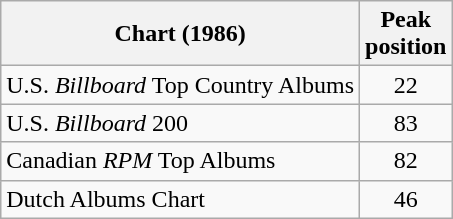<table class="wikitable">
<tr>
<th>Chart (1986)</th>
<th>Peak<br>position</th>
</tr>
<tr>
<td>U.S. <em>Billboard</em> Top Country Albums</td>
<td align="center">22</td>
</tr>
<tr>
<td>U.S. <em>Billboard</em> 200</td>
<td align="center">83</td>
</tr>
<tr>
<td>Canadian <em>RPM</em> Top Albums</td>
<td align="center">82</td>
</tr>
<tr>
<td>Dutch Albums Chart</td>
<td align="center">46</td>
</tr>
</table>
